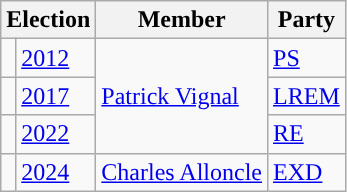<table class="wikitable">
<tr>
<th colspan="2">Election</th>
<th>Member</th>
<th>Party</th>
</tr>
<tr>
<td style="color:inherit;background-color:"></td>
<td><a href='#'>2012</a></td>
<td rowspan="3"><a href='#'>Patrick Vignal</a></td>
<td><a href='#'>PS</a></td>
</tr>
<tr>
<td style="color:inherit;background-color: "></td>
<td><a href='#'>2017</a></td>
<td><a href='#'>LREM</a></td>
</tr>
<tr>
<td style="color:inherit;background-color: "></td>
<td><a href='#'>2022</a></td>
<td><a href='#'>RE</a></td>
</tr>
<tr>
<td style="color:inherit;background-color:"></td>
<td><a href='#'>2024</a></td>
<td><a href='#'>Charles Alloncle</a></td>
<td><a href='#'>EXD</a></td>
</tr>
</table>
